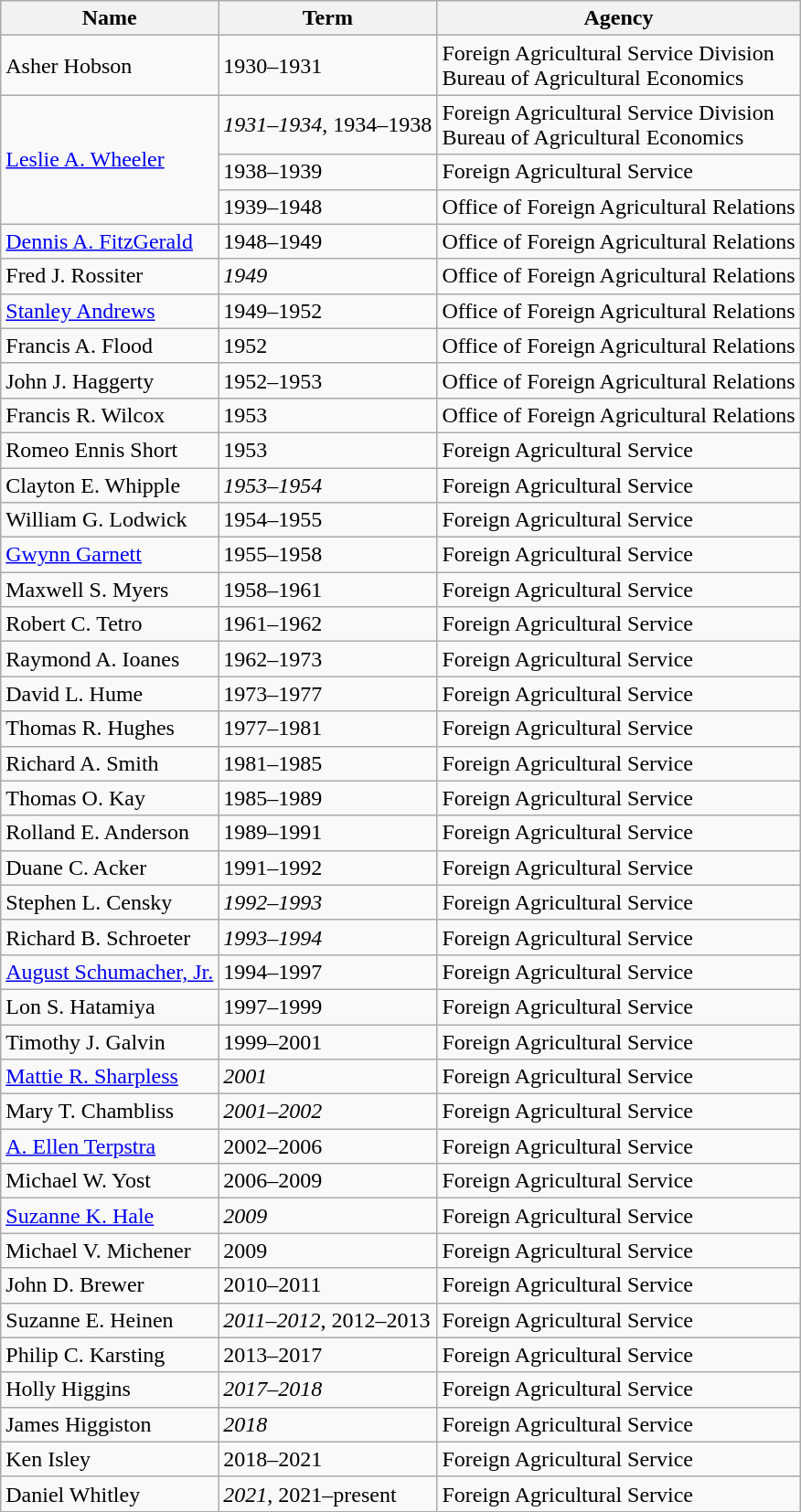<table class="wikitable">
<tr>
<th>Name</th>
<th>Term</th>
<th>Agency</th>
</tr>
<tr>
<td>Asher Hobson</td>
<td>1930–1931</td>
<td>Foreign Agricultural Service Division <br> Bureau of Agricultural Economics</td>
</tr>
<tr>
<td rowspan="3"><a href='#'>Leslie A. Wheeler</a></td>
<td><em>1931–1934</em>, 1934–1938</td>
<td>Foreign Agricultural Service Division <br> Bureau of Agricultural Economics</td>
</tr>
<tr>
<td>1938–1939</td>
<td>Foreign Agricultural Service</td>
</tr>
<tr>
<td>1939–1948</td>
<td>Office of Foreign Agricultural Relations</td>
</tr>
<tr>
<td><a href='#'>Dennis A. FitzGerald</a></td>
<td>1948–1949</td>
<td>Office of Foreign Agricultural Relations</td>
</tr>
<tr>
<td>Fred J. Rossiter</td>
<td><em>1949</em></td>
<td>Office of Foreign Agricultural Relations</td>
</tr>
<tr>
<td><a href='#'>Stanley Andrews</a></td>
<td>1949–1952</td>
<td>Office of Foreign Agricultural Relations</td>
</tr>
<tr>
<td>Francis A. Flood</td>
<td>1952</td>
<td>Office of Foreign Agricultural Relations</td>
</tr>
<tr>
<td>John J. Haggerty</td>
<td>1952–1953</td>
<td>Office of Foreign Agricultural Relations</td>
</tr>
<tr>
<td>Francis R. Wilcox</td>
<td>1953</td>
<td>Office of Foreign Agricultural Relations</td>
</tr>
<tr>
<td>Romeo Ennis Short</td>
<td>1953</td>
<td>Foreign Agricultural Service</td>
</tr>
<tr>
<td>Clayton E. Whipple</td>
<td><em>1953–1954</em></td>
<td>Foreign Agricultural Service</td>
</tr>
<tr>
<td>William G. Lodwick</td>
<td>1954–1955</td>
<td>Foreign Agricultural Service</td>
</tr>
<tr>
<td><a href='#'>Gwynn Garnett</a></td>
<td>1955–1958</td>
<td>Foreign Agricultural Service</td>
</tr>
<tr>
<td>Maxwell S. Myers</td>
<td>1958–1961</td>
<td>Foreign Agricultural Service</td>
</tr>
<tr>
<td>Robert C. Tetro</td>
<td>1961–1962</td>
<td>Foreign Agricultural Service</td>
</tr>
<tr>
<td>Raymond A. Ioanes</td>
<td>1962–1973</td>
<td>Foreign Agricultural Service</td>
</tr>
<tr>
<td>David L. Hume</td>
<td>1973–1977</td>
<td>Foreign Agricultural Service</td>
</tr>
<tr>
<td>Thomas R. Hughes</td>
<td>1977–1981</td>
<td>Foreign Agricultural Service</td>
</tr>
<tr>
<td>Richard A. Smith</td>
<td>1981–1985</td>
<td>Foreign Agricultural Service</td>
</tr>
<tr>
<td>Thomas O. Kay</td>
<td>1985–1989</td>
<td>Foreign Agricultural Service</td>
</tr>
<tr>
<td>Rolland E. Anderson</td>
<td>1989–1991</td>
<td>Foreign Agricultural Service</td>
</tr>
<tr>
<td>Duane C. Acker</td>
<td>1991–1992</td>
<td>Foreign Agricultural Service</td>
</tr>
<tr>
<td>Stephen L. Censky</td>
<td><em>1992–1993</em></td>
<td>Foreign Agricultural Service</td>
</tr>
<tr>
<td>Richard B. Schroeter</td>
<td><em>1993–1994</em></td>
<td>Foreign Agricultural Service</td>
</tr>
<tr>
<td><a href='#'>August Schumacher, Jr.</a></td>
<td>1994–1997</td>
<td>Foreign Agricultural Service</td>
</tr>
<tr>
<td>Lon S. Hatamiya</td>
<td>1997–1999</td>
<td>Foreign Agricultural Service</td>
</tr>
<tr>
<td>Timothy J. Galvin</td>
<td>1999–2001</td>
<td>Foreign Agricultural Service</td>
</tr>
<tr>
<td><a href='#'>Mattie R. Sharpless</a></td>
<td><em>2001</em></td>
<td>Foreign Agricultural Service</td>
</tr>
<tr>
<td>Mary T. Chambliss</td>
<td><em>2001–2002</em></td>
<td>Foreign Agricultural Service</td>
</tr>
<tr>
<td><a href='#'>A. Ellen Terpstra</a></td>
<td>2002–2006</td>
<td>Foreign Agricultural Service</td>
</tr>
<tr>
<td>Michael W. Yost</td>
<td>2006–2009</td>
<td>Foreign Agricultural Service</td>
</tr>
<tr>
<td><a href='#'>Suzanne K. Hale</a></td>
<td><em>2009</em></td>
<td>Foreign Agricultural Service</td>
</tr>
<tr>
<td>Michael V. Michener</td>
<td>2009</td>
<td>Foreign Agricultural Service</td>
</tr>
<tr>
<td>John D. Brewer</td>
<td>2010–2011</td>
<td>Foreign Agricultural Service</td>
</tr>
<tr>
<td>Suzanne E. Heinen</td>
<td><em>2011–2012</em>, 2012–2013</td>
<td>Foreign Agricultural Service</td>
</tr>
<tr>
<td>Philip C. Karsting</td>
<td>2013–2017</td>
<td>Foreign Agricultural Service</td>
</tr>
<tr>
<td>Holly Higgins</td>
<td><em>2017–2018</em></td>
<td>Foreign Agricultural Service</td>
</tr>
<tr>
<td>James Higgiston</td>
<td><em>2018</em></td>
<td>Foreign Agricultural Service</td>
</tr>
<tr>
<td>Ken Isley</td>
<td>2018–2021</td>
<td>Foreign Agricultural Service</td>
</tr>
<tr>
<td>Daniel Whitley</td>
<td><em>2021</em>, 2021–present</td>
<td>Foreign Agricultural Service</td>
</tr>
</table>
